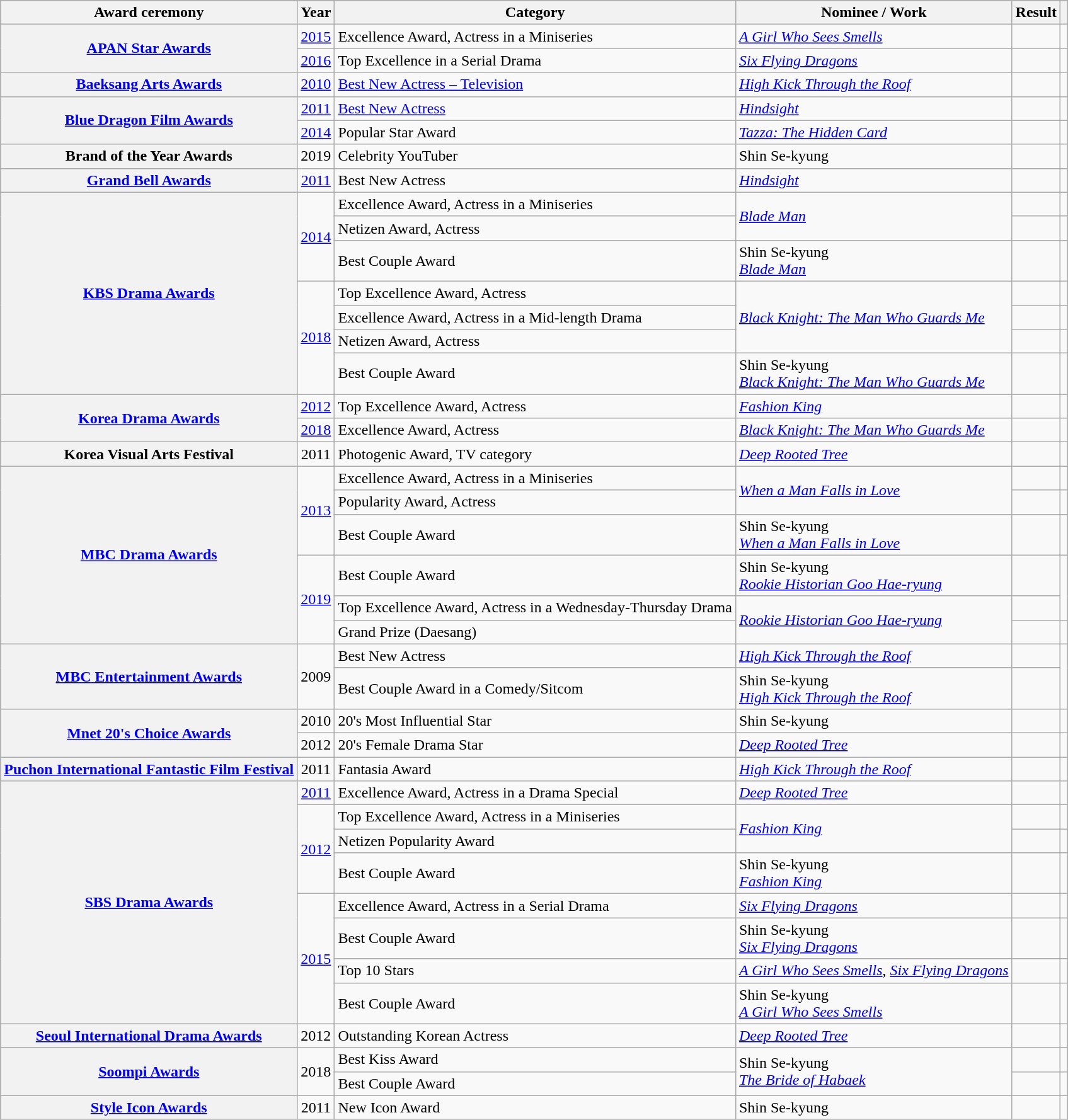<table class="wikitable plainrowheaders sortable">
<tr>
<th scope="col">Award ceremony</th>
<th scope="col">Year</th>
<th scope="col">Category</th>
<th scope="col">Nominee / Work</th>
<th scope="col">Result</th>
<th scope="col" class="unsortable"></th>
</tr>
<tr>
<th scope="row" rowspan="2"><a href='#'>APAN Star Awards</a></th>
<td style="text-align:center"><a href='#'>2015</a></td>
<td>Excellence Award, Actress in a Miniseries</td>
<td><em><a href='#'>A Girl Who Sees Smells</a></em></td>
<td></td>
<td style="text-align:center"></td>
</tr>
<tr>
<td style="text-align:center"><a href='#'>2016</a></td>
<td>Top Excellence in a Serial Drama</td>
<td><em><a href='#'>Six Flying Dragons</a></em></td>
<td></td>
<td style="text-align:center"></td>
</tr>
<tr>
<th scope="row"><a href='#'>Baeksang Arts Awards</a></th>
<td style="text-align:center"><a href='#'>2010</a></td>
<td><a href='#'>Best New Actress – Television</a></td>
<td><em><a href='#'>High Kick Through the Roof</a></em></td>
<td></td>
<td style="text-align:center"></td>
</tr>
<tr>
<th scope="row" rowspan="2"><a href='#'>Blue Dragon Film Awards</a></th>
<td style="text-align:center"><a href='#'>2011</a></td>
<td><a href='#'>Best New Actress</a></td>
<td><em><a href='#'>Hindsight</a></em></td>
<td></td>
<td style="text-align:center"></td>
</tr>
<tr>
<td style="text-align:center"><a href='#'>2014</a></td>
<td>Popular Star Award</td>
<td><em><a href='#'>Tazza: The Hidden Card</a></em></td>
<td></td>
<td style="text-align:center"></td>
</tr>
<tr>
<th scope="row">Brand of the Year Awards</th>
<td style="text-align:center">2019</td>
<td>Celebrity YouTuber</td>
<td>Shin Se-kyung</td>
<td></td>
<td style="text-align:center"></td>
</tr>
<tr>
<th scope="row"><a href='#'>Grand Bell Awards</a></th>
<td style="text-align:center"><a href='#'>2011</a></td>
<td>Best New Actress</td>
<td><em><a href='#'>Hindsight</a></em></td>
<td></td>
<td style="text-align:center"></td>
</tr>
<tr>
<th scope="row" rowspan="7"><a href='#'>KBS Drama Awards</a></th>
<td rowspan="3" style="text-align:center"><a href='#'>2014</a></td>
<td>Excellence Award, Actress in a Miniseries</td>
<td rowspan="2"><em><a href='#'>Blade Man</a></em></td>
<td></td>
<td style="text-align:center"></td>
</tr>
<tr>
<td>Netizen Award, Actress</td>
<td></td>
<td style="text-align:center"></td>
</tr>
<tr>
<td>Best Couple Award</td>
<td>Shin Se-kyung <br><em><a href='#'>Blade Man</a></em></td>
<td></td>
<td style="text-align:center"></td>
</tr>
<tr>
<td rowspan="4" style="text-align:center"><a href='#'>2018</a></td>
<td>Top Excellence Award, Actress</td>
<td rowspan="3"><em><a href='#'>Black Knight: The Man Who Guards Me</a></em></td>
<td></td>
<td style="text-align:center"></td>
</tr>
<tr>
<td>Excellence Award, Actress in a Mid-length Drama</td>
<td></td>
<td style="text-align:center"></td>
</tr>
<tr>
<td>Netizen Award, Actress</td>
<td></td>
<td style="text-align:center"></td>
</tr>
<tr>
<td>Best Couple Award</td>
<td>Shin Se-kyung <br><em><a href='#'>Black Knight: The Man Who Guards Me</a></em></td>
<td></td>
<td style="text-align:center"></td>
</tr>
<tr>
<th scope="row" rowspan="2"><a href='#'>Korea Drama Awards</a></th>
<td style="text-align:center"><a href='#'>2012</a></td>
<td>Top Excellence Award, Actress</td>
<td><em><a href='#'>Fashion King</a></em></td>
<td></td>
<td style="text-align:center"></td>
</tr>
<tr>
<td style="text-align:center"><a href='#'>2018</a></td>
<td>Excellence Award, Actress</td>
<td><em><a href='#'>Black Knight: The Man Who Guards Me</a></em></td>
<td></td>
<td style="text-align:center"></td>
</tr>
<tr>
<th scope="row">Korea Visual Arts Festival</th>
<td style="text-align:center">2011</td>
<td>Photogenic Award, TV category</td>
<td><em><a href='#'>Deep Rooted Tree</a></em></td>
<td></td>
<td style="text-align:center"></td>
</tr>
<tr>
<th scope="row" rowspan="6"><a href='#'>MBC Drama Awards</a></th>
<td rowspan="3" style="text-align:center"><a href='#'>2013</a></td>
<td>Excellence Award, Actress in a Miniseries</td>
<td rowspan="2"><em><a href='#'>When a Man Falls in Love</a></em></td>
<td></td>
<td style="text-align:center"></td>
</tr>
<tr>
<td>Popularity Award, Actress</td>
<td></td>
<td style="text-align:center"></td>
</tr>
<tr>
<td>Best Couple Award</td>
<td>Shin Se-kyung <br><em><a href='#'>When a Man Falls in Love</a></em></td>
<td></td>
<td style="text-align:center"></td>
</tr>
<tr>
<td rowspan="3" style="text-align:center"><a href='#'>2019</a></td>
<td>Best Couple Award</td>
<td>Shin Se-kyung <br><em><a href='#'>Rookie Historian Goo Hae-ryung</a></em></td>
<td></td>
<td rowspan="2" style="text-align:center"></td>
</tr>
<tr>
<td>Top Excellence Award, Actress in a Wednesday-Thursday Drama</td>
<td rowspan="2"><em><a href='#'>Rookie Historian Goo Hae-ryung</a></em></td>
<td></td>
</tr>
<tr>
<td>Grand Prize (Daesang)</td>
<td></td>
<td style="text-align:center"></td>
</tr>
<tr>
<th scope="row" rowspan="2"><a href='#'>MBC Entertainment Awards</a></th>
<td rowspan="2" style="text-align:center">2009</td>
<td>Best New Actress</td>
<td><em><a href='#'>High Kick Through the Roof</a></em></td>
<td></td>
<td rowspan="2" style="text-align:center"></td>
</tr>
<tr>
<td>Best Couple Award in a Comedy/Sitcom</td>
<td>Shin Se-kyung <br><em><a href='#'>High Kick Through the Roof</a></em></td>
<td></td>
</tr>
<tr>
<th scope="row" rowspan="2"><a href='#'>Mnet 20's Choice Awards</a></th>
<td style="text-align:center">2010</td>
<td>20's Most Influential Star</td>
<td>Shin Se-kyung</td>
<td></td>
<td style="text-align:center"></td>
</tr>
<tr>
<td style="text-align:center">2012</td>
<td>20's Female Drama Star</td>
<td><em><a href='#'>Deep Rooted Tree</a></em></td>
<td></td>
<td style="text-align:center"></td>
</tr>
<tr>
<th scope="row"><a href='#'>Puchon International Fantastic Film Festival</a></th>
<td style="text-align:center">2011</td>
<td>Fantasia Award</td>
<td><em><a href='#'>High Kick Through the Roof</a></em></td>
<td></td>
<td style="text-align:center"></td>
</tr>
<tr>
<th scope="row" rowspan="8"><a href='#'>SBS Drama Awards</a></th>
<td style="text-align:center"><a href='#'>2011</a></td>
<td>Excellence Award, Actress in a Drama Special</td>
<td><em><a href='#'>Deep Rooted Tree</a></em></td>
<td></td>
<td style="text-align:center"></td>
</tr>
<tr>
<td rowspan="3" style="text-align:center"><a href='#'>2012</a></td>
<td>Top Excellence Award, Actress in a Miniseries</td>
<td rowspan="2"><em><a href='#'>Fashion King</a></em></td>
<td></td>
<td style="text-align:center"></td>
</tr>
<tr>
<td>Netizen Popularity Award</td>
<td></td>
<td style="text-align:center"></td>
</tr>
<tr>
<td>Best Couple Award</td>
<td>Shin Se-kyung <br><em><a href='#'>Fashion King</a></em></td>
<td></td>
<td style="text-align:center"></td>
</tr>
<tr>
<td rowspan="4" style="text-align:center"><a href='#'>2015</a></td>
<td>Excellence Award, Actress in a Serial Drama</td>
<td><em><a href='#'>Six Flying Dragons</a></em></td>
<td></td>
<td style="text-align:center"></td>
</tr>
<tr>
<td>Best Couple Award</td>
<td>Shin Se-kyung <br><em><a href='#'>Six Flying Dragons</a></em></td>
<td></td>
<td style="text-align:center"></td>
</tr>
<tr>
<td>Top 10 Stars</td>
<td><em><a href='#'>A Girl Who Sees Smells</a></em>, <em><a href='#'>Six Flying Dragons</a></em></td>
<td></td>
<td style="text-align:center"></td>
</tr>
<tr>
<td>Best Couple Award</td>
<td>Shin Se-kyung <br><em><a href='#'>A Girl Who Sees Smells</a></em></td>
<td></td>
<td style="text-align:center"></td>
</tr>
<tr>
<th scope="row"><a href='#'>Seoul International Drama Awards</a></th>
<td style="text-align:center">2012</td>
<td>Outstanding Korean Actress</td>
<td><em><a href='#'>Deep Rooted Tree</a></em></td>
<td></td>
<td style="text-align:center"></td>
</tr>
<tr>
<th scope="row" rowspan="2"><a href='#'>Soompi Awards</a></th>
<td rowspan="2" style="text-align:center">2018</td>
<td>Best Kiss Award</td>
<td rowspan="2">Shin Se-kyung <br><em><a href='#'>The Bride of Habaek</a></em></td>
<td></td>
<td style="text-align:center"></td>
</tr>
<tr>
<td>Best Couple Award</td>
<td></td>
<td style="text-align:center"></td>
</tr>
<tr>
<th scope="row"><a href='#'>Style Icon Awards</a></th>
<td style="text-align:center">2011</td>
<td>New Icon Award</td>
<td>Shin Se-kyung</td>
<td></td>
<td style="text-align:center"></td>
</tr>
</table>
